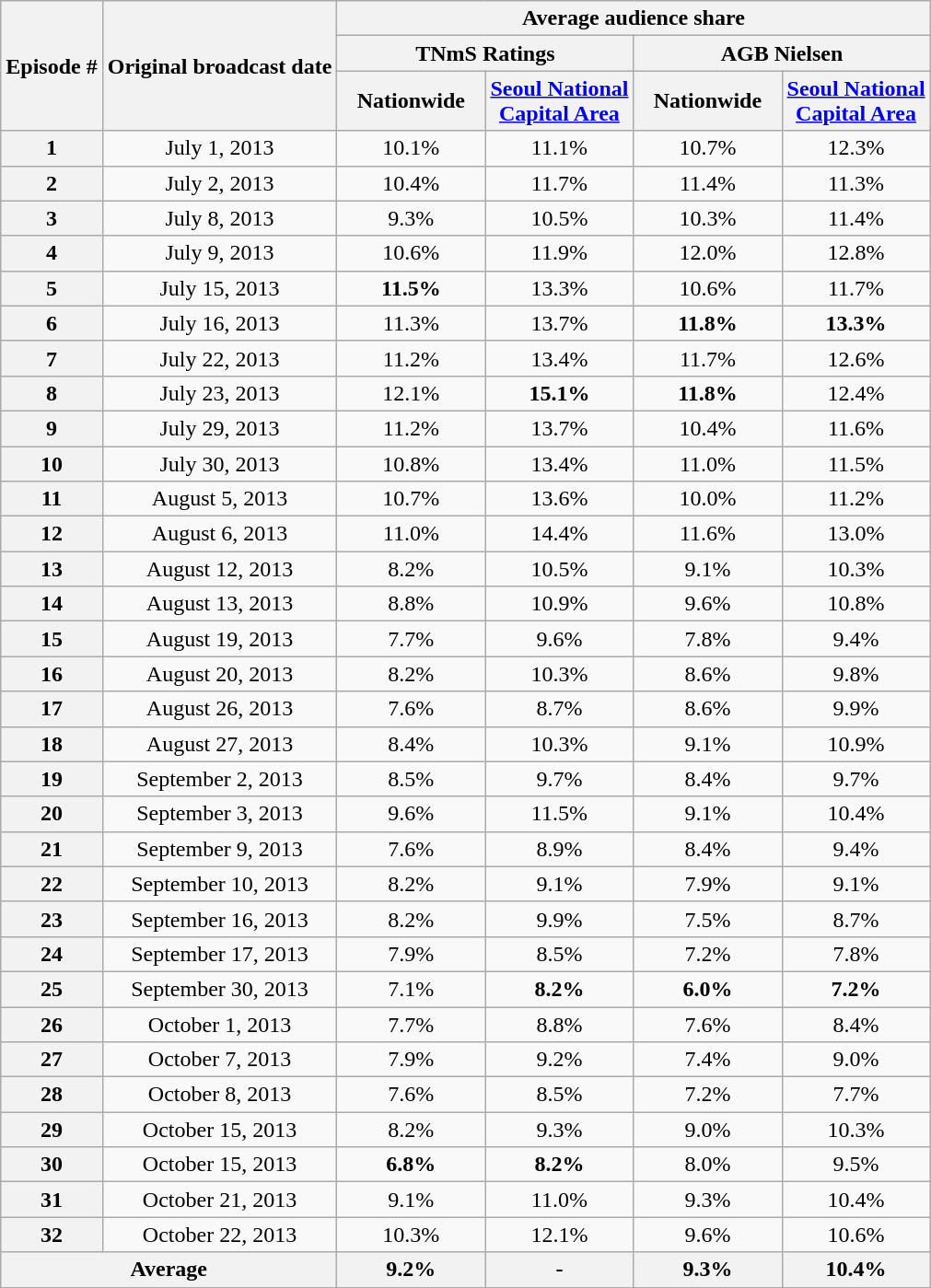<table class=wikitable style="text-align:center">
<tr>
<th rowspan="3">Episode #</th>
<th rowspan="3">Original broadcast date</th>
<th colspan="4">Average audience share</th>
</tr>
<tr>
<th colspan="2">TNmS Ratings</th>
<th colspan="2">AGB Nielsen</th>
</tr>
<tr>
<th width=100>Nationwide</th>
<th width=100><a href='#'>Seoul National Capital Area</a></th>
<th width=100>Nationwide</th>
<th width=100><a href='#'>Seoul National Capital Area</a></th>
</tr>
<tr>
<th>1</th>
<td>July 1, 2013</td>
<td>10.1%</td>
<td>11.1%</td>
<td>10.7%</td>
<td>12.3%</td>
</tr>
<tr>
<th>2</th>
<td>July 2, 2013</td>
<td>10.4%</td>
<td>11.7%</td>
<td>11.4%</td>
<td>11.3%</td>
</tr>
<tr>
<th>3</th>
<td>July 8, 2013</td>
<td>9.3%</td>
<td>10.5%</td>
<td>10.3%</td>
<td>11.4%</td>
</tr>
<tr>
<th>4</th>
<td>July 9, 2013</td>
<td>10.6%</td>
<td>11.9%</td>
<td>12.0%</td>
<td>12.8%</td>
</tr>
<tr>
<th>5</th>
<td>July 15, 2013</td>
<td><span><strong>11.5%</strong></span></td>
<td>13.3%</td>
<td>10.6%</td>
<td>11.7%</td>
</tr>
<tr>
<th>6</th>
<td>July 16, 2013</td>
<td>11.3%</td>
<td>13.7%</td>
<td><span><strong>11.8%</strong></span></td>
<td><span><strong>13.3%</strong></span></td>
</tr>
<tr>
<th>7</th>
<td>July 22, 2013</td>
<td>11.2%</td>
<td>13.4%</td>
<td>11.7%</td>
<td>12.6%</td>
</tr>
<tr>
<th>8</th>
<td>July 23, 2013</td>
<td>12.1%</td>
<td><span><strong>15.1%</strong></span></td>
<td><span><strong>11.8%</strong></span></td>
<td>12.4%</td>
</tr>
<tr>
<th>9</th>
<td>July 29, 2013</td>
<td>11.2%</td>
<td>13.7%</td>
<td>10.4%</td>
<td>11.6%</td>
</tr>
<tr>
<th>10</th>
<td>July 30, 2013</td>
<td>10.8%</td>
<td>13.4%</td>
<td>11.0%</td>
<td>11.5%</td>
</tr>
<tr>
<th>11</th>
<td>August 5, 2013</td>
<td>10.7%</td>
<td>13.6%</td>
<td>10.0%</td>
<td>11.2%</td>
</tr>
<tr>
<th>12</th>
<td>August 6, 2013</td>
<td>11.0%</td>
<td>14.4%</td>
<td>11.6%</td>
<td>13.0%</td>
</tr>
<tr>
<th>13</th>
<td>August 12, 2013</td>
<td>8.2%</td>
<td>10.5%</td>
<td>9.1%</td>
<td>10.3%</td>
</tr>
<tr>
<th>14</th>
<td>August 13, 2013</td>
<td>8.8%</td>
<td>10.9%</td>
<td>9.6%</td>
<td>10.8%</td>
</tr>
<tr>
<th>15</th>
<td>August 19, 2013</td>
<td>7.7%</td>
<td>9.6%</td>
<td>7.8%</td>
<td>9.4%</td>
</tr>
<tr>
<th>16</th>
<td>August 20, 2013</td>
<td>8.2%</td>
<td>10.3%</td>
<td>8.6%</td>
<td>9.8%</td>
</tr>
<tr>
<th>17</th>
<td>August 26, 2013</td>
<td>7.6%</td>
<td>8.7%</td>
<td>8.6%</td>
<td>9.9%</td>
</tr>
<tr>
<th>18</th>
<td>August 27, 2013</td>
<td>8.4%</td>
<td>10.3%</td>
<td>9.1%</td>
<td>10.9%</td>
</tr>
<tr>
<th>19</th>
<td>September 2, 2013</td>
<td>8.5%</td>
<td>9.7%</td>
<td>8.4%</td>
<td>9.7%</td>
</tr>
<tr>
<th>20</th>
<td>September 3, 2013</td>
<td>9.6%</td>
<td>11.5%</td>
<td>9.1%</td>
<td>10.4%</td>
</tr>
<tr>
<th>21</th>
<td>September 9, 2013</td>
<td>7.6%</td>
<td>8.9%</td>
<td>8.4%</td>
<td>9.4%</td>
</tr>
<tr>
<th>22</th>
<td>September 10, 2013</td>
<td>8.2%</td>
<td>9.1%</td>
<td>7.9%</td>
<td>9.1%</td>
</tr>
<tr>
<th>23</th>
<td>September 16, 2013</td>
<td>8.2%</td>
<td>9.9%</td>
<td>7.5%</td>
<td>8.7%</td>
</tr>
<tr>
<th>24</th>
<td>September 17, 2013</td>
<td>7.9%</td>
<td>8.5%</td>
<td>7.2%</td>
<td>7.8%</td>
</tr>
<tr>
<th>25</th>
<td>September 30, 2013</td>
<td>7.1%</td>
<td><span><strong>8.2%</strong></span></td>
<td><span><strong>6.0%</strong></span></td>
<td><span><strong>7.2%</strong></span></td>
</tr>
<tr>
<th>26</th>
<td>October 1, 2013</td>
<td>7.7%</td>
<td>8.8%</td>
<td>7.6%</td>
<td>8.4%</td>
</tr>
<tr>
<th>27</th>
<td>October 7, 2013</td>
<td>7.9%</td>
<td>9.2%</td>
<td>7.4%</td>
<td>9.0%</td>
</tr>
<tr>
<th>28</th>
<td>October 8, 2013</td>
<td>7.6%</td>
<td>8.5%</td>
<td>7.2%</td>
<td>7.7%</td>
</tr>
<tr>
<th>29</th>
<td>October 15, 2013</td>
<td>8.2%</td>
<td>9.3%</td>
<td>9.0%</td>
<td>10.3%</td>
</tr>
<tr>
<th>30</th>
<td>October 15, 2013</td>
<td><span><strong>6.8%</strong></span></td>
<td><span><strong>8.2%</strong></span></td>
<td>8.0%</td>
<td>9.5%</td>
</tr>
<tr>
<th>31</th>
<td>October 21, 2013</td>
<td>9.1%</td>
<td>11.0%</td>
<td>9.3%</td>
<td>10.4%</td>
</tr>
<tr>
<th>32</th>
<td>October 22, 2013</td>
<td>10.3%</td>
<td>12.1%</td>
<td>9.6%</td>
<td>10.6%</td>
</tr>
<tr>
<th colspan=2>Average</th>
<th>9.2%</th>
<th>-</th>
<th>9.3%</th>
<th>10.4%</th>
</tr>
</table>
